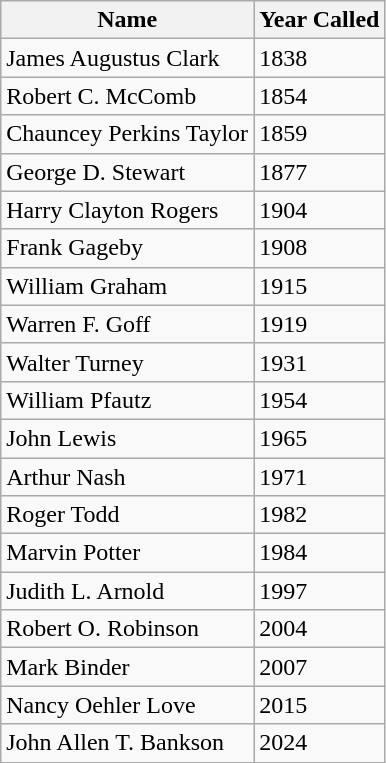<table class="wikitable">
<tr>
<th>Name</th>
<th>Year Called</th>
</tr>
<tr>
<td>James Augustus Clark</td>
<td>1838</td>
</tr>
<tr>
<td>Robert C. McComb</td>
<td>1854</td>
</tr>
<tr>
<td>Chauncey Perkins Taylor</td>
<td>1859</td>
</tr>
<tr>
<td>George D. Stewart</td>
<td>1877</td>
</tr>
<tr>
<td>Harry Clayton Rogers</td>
<td>1904</td>
</tr>
<tr>
<td>Frank Gageby</td>
<td>1908</td>
</tr>
<tr>
<td>William Graham</td>
<td>1915</td>
</tr>
<tr>
<td>Warren F. Goff</td>
<td>1919</td>
</tr>
<tr>
<td>Walter Turney</td>
<td>1931</td>
</tr>
<tr>
<td>William Pfautz</td>
<td>1954</td>
</tr>
<tr>
<td>John Lewis</td>
<td>1965</td>
</tr>
<tr>
<td>Arthur Nash</td>
<td>1971</td>
</tr>
<tr>
<td>Roger Todd</td>
<td>1982</td>
</tr>
<tr>
<td>Marvin Potter</td>
<td>1984</td>
</tr>
<tr>
<td>Judith L. Arnold</td>
<td>1997</td>
</tr>
<tr>
<td>Robert O. Robinson</td>
<td>2004</td>
</tr>
<tr>
<td>Mark Binder</td>
<td>2007</td>
</tr>
<tr>
<td>Nancy Oehler Love</td>
<td>2015</td>
</tr>
<tr>
<td>John Allen T. Bankson</td>
<td>2024</td>
</tr>
</table>
